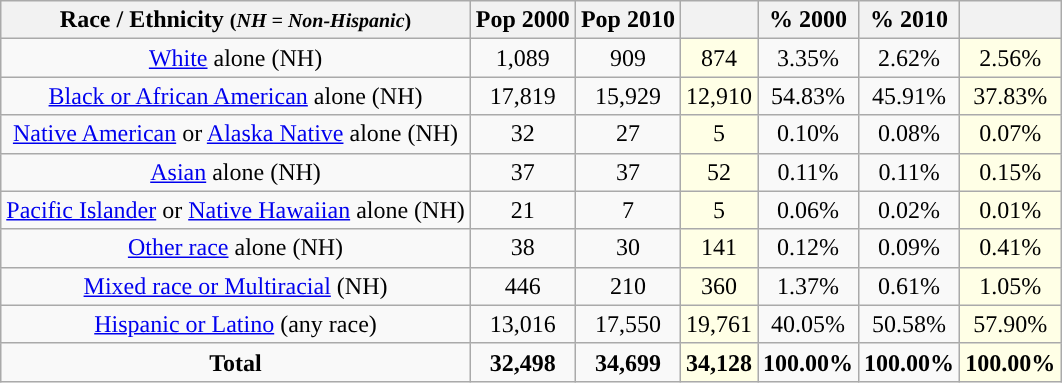<table class="wikitable" style="text-align:center;">
<tr>
<th>Race / Ethnicity <small>(<em>NH = Non-Hispanic</em>)</small></th>
<th>Pop 2000</th>
<th>Pop 2010</th>
<th></th>
<th>% 2000</th>
<th>% 2010</th>
<th></th>
</tr>
<tr>
<td><a href='#'>White</a> alone (NH)</td>
<td>1,089</td>
<td>909</td>
<td style='background: #ffffe6;'>874</td>
<td>3.35%</td>
<td>2.62%</td>
<td style='background: #ffffe6;'>2.56%</td>
</tr>
<tr>
<td><a href='#'>Black or African American</a> alone (NH)</td>
<td>17,819</td>
<td>15,929</td>
<td style='background: #ffffe6;'>12,910</td>
<td>54.83%</td>
<td>45.91%</td>
<td style='background: #ffffe6;'>37.83%</td>
</tr>
<tr>
<td><a href='#'>Native American</a> or <a href='#'>Alaska Native</a> alone (NH)</td>
<td>32</td>
<td>27</td>
<td style='background: #ffffe6;'>5</td>
<td>0.10%</td>
<td>0.08%</td>
<td style='background: #ffffe6;'>0.07%</td>
</tr>
<tr>
<td><a href='#'>Asian</a> alone (NH)</td>
<td>37</td>
<td>37</td>
<td style='background: #ffffe6;'>52</td>
<td>0.11%</td>
<td>0.11%</td>
<td style='background: #ffffe6;'>0.15%</td>
</tr>
<tr>
<td><a href='#'>Pacific Islander</a> or <a href='#'>Native Hawaiian</a> alone (NH)</td>
<td>21</td>
<td>7</td>
<td style='background: #ffffe6;'>5</td>
<td>0.06%</td>
<td>0.02%</td>
<td style='background: #ffffe6;'>0.01%</td>
</tr>
<tr>
<td><a href='#'>Other race</a> alone (NH)</td>
<td>38</td>
<td>30</td>
<td style='background: #ffffe6;'>141</td>
<td>0.12%</td>
<td>0.09%</td>
<td style='background: #ffffe6;'>0.41%</td>
</tr>
<tr>
<td><a href='#'>Mixed race or Multiracial</a> (NH)</td>
<td>446</td>
<td>210</td>
<td style='background: #ffffe6;'>360</td>
<td>1.37%</td>
<td>0.61%</td>
<td style='background: #ffffe6;'>1.05%</td>
</tr>
<tr>
<td><a href='#'>Hispanic or Latino</a> (any race)</td>
<td>13,016</td>
<td>17,550</td>
<td style='background: #ffffe6;'>19,761</td>
<td>40.05%</td>
<td>50.58%</td>
<td style='background: #ffffe6;'>57.90%</td>
</tr>
<tr>
<td><strong>Total</strong></td>
<td><strong>32,498</strong></td>
<td><strong>34,699</strong></td>
<td style='background: #ffffe6;'><strong>34,128</strong></td>
<td><strong>100.00%</strong></td>
<td><strong>100.00%</strong></td>
<td style='background: #ffffe6;'><strong>100.00%</strong></td>
</tr>
</table>
